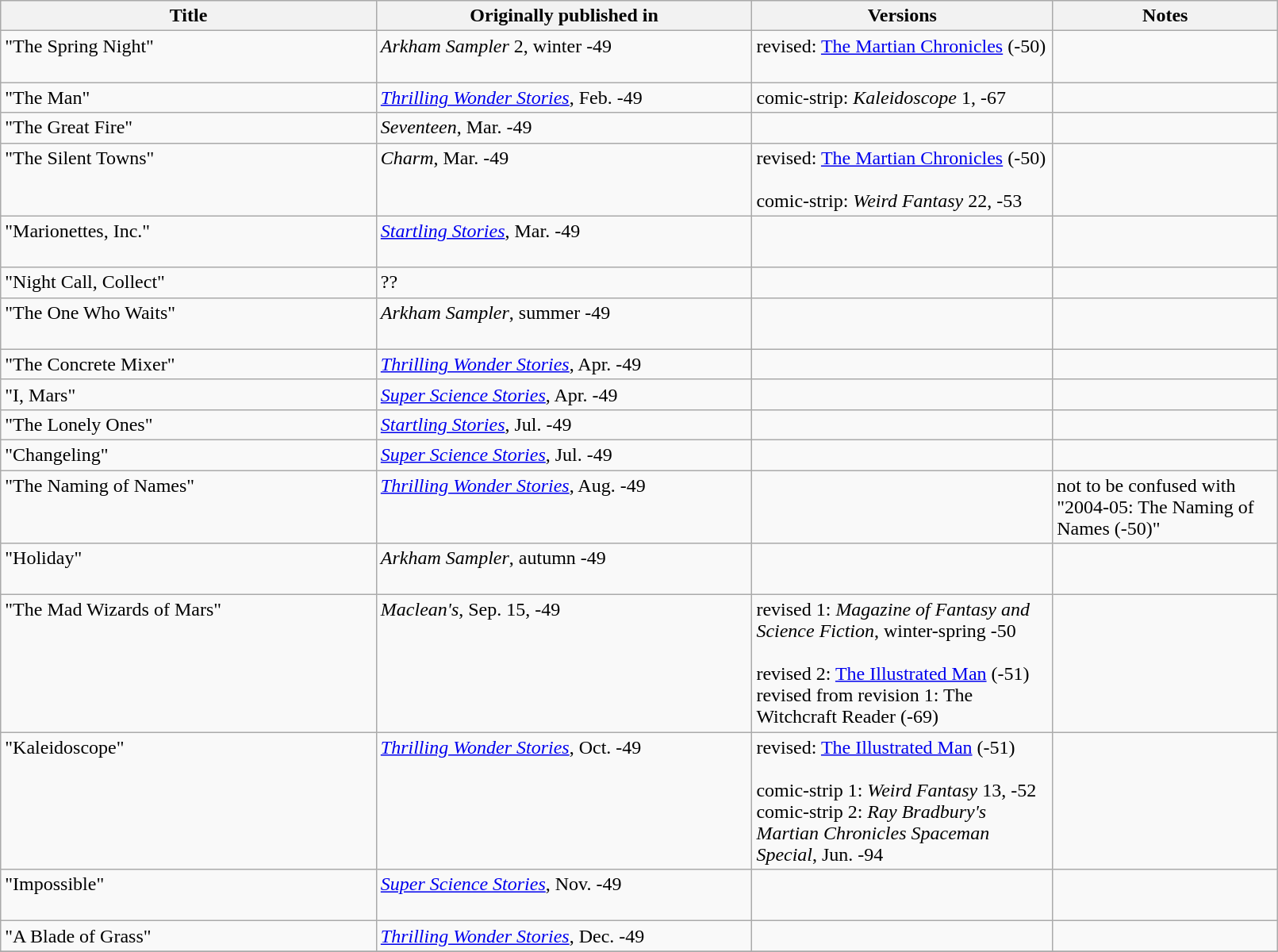<table class="wikitable" style="width: 85%">
<tr valign="top">
<th width="25%">Title</th>
<th width="25%">Originally published in</th>
<th width="20%">Versions</th>
<th width="15%">Notes</th>
</tr>
<tr valign="top">
<td>"The Spring Night" <br><br></td>
<td><em>Arkham Sampler</em> 2, winter -49</td>
<td>revised: <a href='#'>The Martian Chronicles</a> (-50)</td>
<td></td>
</tr>
<tr valign="top">
<td>"The Man"</td>
<td><a href='#'><em>Thrilling Wonder Stories</em></a>, Feb. -49</td>
<td>comic-strip: <em>Kaleidoscope</em> 1, -67</td>
<td></td>
</tr>
<tr valign="top">
<td>"The Great Fire"</td>
<td><em>Seventeen</em>, Mar. -49</td>
<td></td>
<td></td>
</tr>
<tr valign="top">
<td>"The Silent Towns" <br><br></td>
<td><em>Charm</em>, Mar. -49</td>
<td>revised: <a href='#'>The Martian Chronicles</a> (-50) <br><br>comic-strip: <em>Weird Fantasy</em> 22, -53</td>
<td></td>
</tr>
<tr valign="top">
<td>"Marionettes, Inc." <br><br></td>
<td><em><a href='#'>Startling Stories</a></em>, Mar. -49</td>
<td></td>
<td></td>
</tr>
<tr valign="top">
<td>"Night Call, Collect"</td>
<td>??</td>
<td></td>
<td></td>
</tr>
<tr valign="top">
<td>"The One Who Waits" <br><br></td>
<td><em>Arkham Sampler</em>, summer -49</td>
<td></td>
<td></td>
</tr>
<tr valign="top">
<td>"The Concrete Mixer"</td>
<td><a href='#'><em>Thrilling Wonder Stories</em></a>, Apr. -49</td>
<td></td>
<td></td>
</tr>
<tr valign="top">
<td>"I, Mars"</td>
<td><em><a href='#'>Super Science Stories</a></em>, Apr. -49</td>
<td></td>
<td></td>
</tr>
<tr valign="top">
<td>"The Lonely Ones"</td>
<td><em><a href='#'>Startling Stories</a></em>, Jul. -49</td>
<td></td>
<td></td>
</tr>
<tr valign="top">
<td>"Changeling"</td>
<td><em><a href='#'>Super Science Stories</a></em>, Jul. -49</td>
<td></td>
<td></td>
</tr>
<tr valign="top">
<td>"The Naming of Names" <br><br></td>
<td><a href='#'><em>Thrilling Wonder Stories</em></a>, Aug. -49</td>
<td></td>
<td>not to be confused with "2004-05: The Naming of Names (-50)"</td>
</tr>
<tr valign="top">
<td>"Holiday" <br><br></td>
<td><em>Arkham Sampler</em>, autumn -49</td>
<td></td>
<td></td>
</tr>
<tr valign="top">
<td>"The Mad Wizards of Mars" <br><br></td>
<td><em>Maclean's</em>, Sep. 15, -49</td>
<td>revised 1: <em>Magazine of Fantasy and Science Fiction</em>, winter-spring -50 <br><br>revised 2: <a href='#'>The Illustrated Man</a> (-51) <br>
revised from revision 1: The Witchcraft Reader (-69)</td>
<td></td>
</tr>
<tr valign="top">
<td>"Kaleidoscope" <br><br></td>
<td><a href='#'><em>Thrilling Wonder Stories</em></a>, Oct. -49</td>
<td>revised: <a href='#'>The Illustrated Man</a> (-51) <br><br>comic-strip 1: <em>Weird Fantasy</em> 13, -52 <br>
comic-strip 2: <em>Ray Bradbury's Martian Chronicles Spaceman Special</em>, Jun. -94</td>
<td></td>
</tr>
<tr valign="top">
<td>"Impossible" <br><br></td>
<td><em><a href='#'>Super Science Stories</a></em>, Nov. -49</td>
<td></td>
<td></td>
</tr>
<tr valign="top">
<td>"A Blade of Grass"</td>
<td><a href='#'><em>Thrilling Wonder Stories</em></a>, Dec. -49</td>
<td></td>
<td></td>
</tr>
<tr valign="top">
</tr>
</table>
